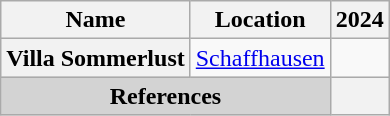<table class="wikitable sortable plainrowheaders" style="text-align:left;">
<tr>
<th scope="col">Name</th>
<th>Location</th>
<th scope="col">2024</th>
</tr>
<tr>
<th scope="row">Villa Sommerlust</th>
<td Vals><a href='#'>Schaffhausen</a></td>
<td></td>
</tr>
<tr>
<th colspan="2" style="text-align: center;background: lightgray;">References</th>
<th></th>
</tr>
</table>
